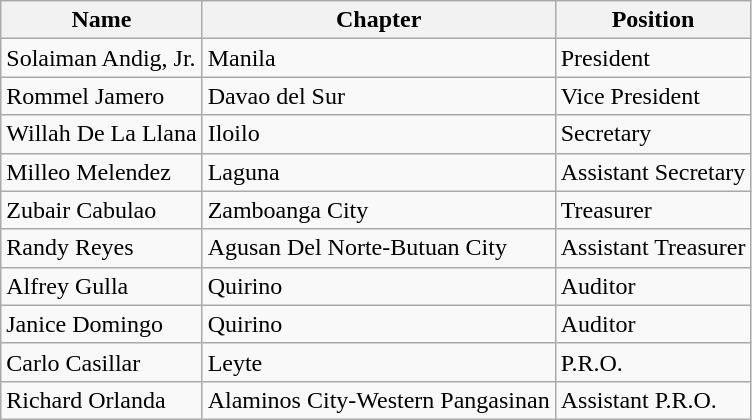<table class="wikitable">
<tr>
<th>Name</th>
<th>Chapter</th>
<th>Position</th>
</tr>
<tr>
<td>Solaiman Andig, Jr.</td>
<td>Manila</td>
<td>President</td>
</tr>
<tr>
<td>Rommel Jamero</td>
<td>Davao del Sur</td>
<td>Vice President</td>
</tr>
<tr>
<td>Willah De La Llana</td>
<td>Iloilo</td>
<td>Secretary</td>
</tr>
<tr>
<td>Milleo Melendez</td>
<td>Laguna</td>
<td>Assistant Secretary</td>
</tr>
<tr>
<td>Zubair Cabulao</td>
<td>Zamboanga City</td>
<td>Treasurer</td>
</tr>
<tr>
<td>Randy Reyes</td>
<td>Agusan Del Norte-Butuan City</td>
<td>Assistant Treasurer</td>
</tr>
<tr>
<td>Alfrey Gulla</td>
<td>Quirino</td>
<td>Auditor</td>
</tr>
<tr>
<td>Janice Domingo</td>
<td>Quirino</td>
<td>Auditor</td>
</tr>
<tr>
<td>Carlo Casillar</td>
<td>Leyte</td>
<td>P.R.O.</td>
</tr>
<tr>
<td>Richard Orlanda</td>
<td>Alaminos City-Western Pangasinan</td>
<td>Assistant P.R.O.</td>
</tr>
</table>
